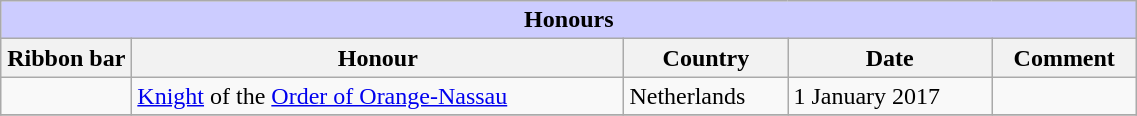<table class="wikitable" style="width:60%;">
<tr style="background:#ccf; text-align:center;">
<td colspan=5><strong>Honours</strong></td>
</tr>
<tr>
<th style="width:80px;">Ribbon bar</th>
<th>Honour</th>
<th>Country</th>
<th>Date</th>
<th>Comment</th>
</tr>
<tr>
<td></td>
<td><a href='#'>Knight</a> of the <a href='#'>Order of Orange-Nassau</a></td>
<td>Netherlands</td>
<td>1 January 2017</td>
<td></td>
</tr>
<tr>
</tr>
</table>
